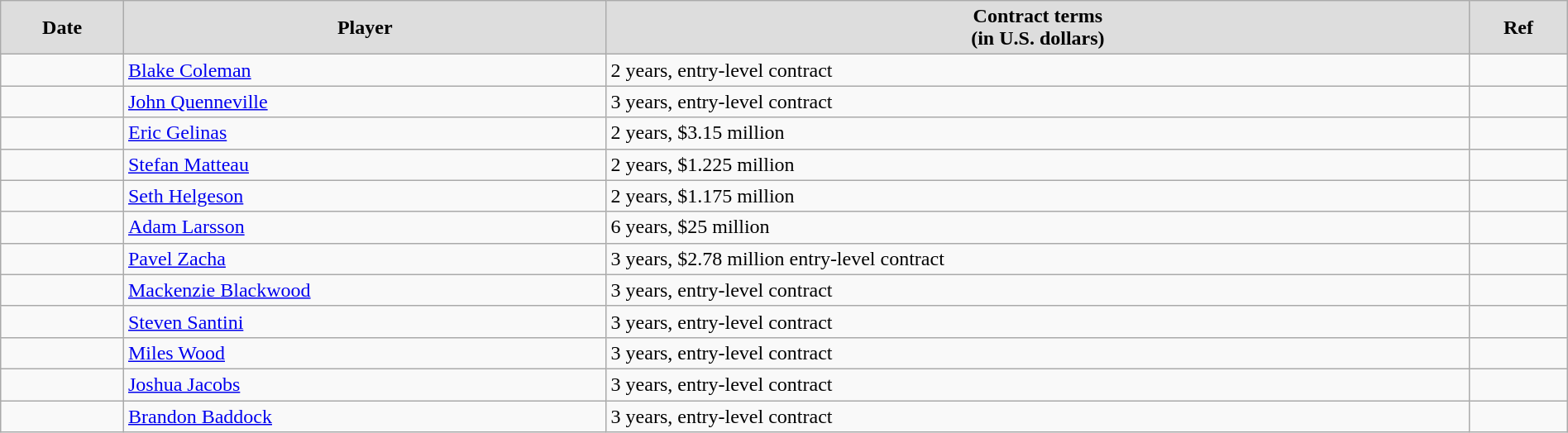<table class="wikitable" style="width:100%;">
<tr align="center" bgcolor="#dddddd">
<td><strong>Date</strong></td>
<td><strong>Player</strong></td>
<td><strong>Contract terms</strong><br><strong>(in U.S. dollars)</strong></td>
<td><strong>Ref</strong></td>
</tr>
<tr>
<td></td>
<td><a href='#'>Blake Coleman</a></td>
<td>2 years, entry-level contract</td>
<td></td>
</tr>
<tr>
<td></td>
<td><a href='#'>John Quenneville</a></td>
<td>3 years, entry-level contract</td>
<td></td>
</tr>
<tr>
<td></td>
<td><a href='#'>Eric Gelinas</a></td>
<td>2 years, $3.15 million</td>
<td></td>
</tr>
<tr>
<td></td>
<td><a href='#'>Stefan Matteau</a></td>
<td>2 years, $1.225 million</td>
<td></td>
</tr>
<tr>
<td></td>
<td><a href='#'>Seth Helgeson</a></td>
<td>2 years, $1.175 million</td>
<td></td>
</tr>
<tr>
<td></td>
<td><a href='#'>Adam Larsson</a></td>
<td>6 years, $25 million</td>
<td></td>
</tr>
<tr>
<td></td>
<td><a href='#'>Pavel Zacha</a></td>
<td>3 years, $2.78 million entry-level contract</td>
<td></td>
</tr>
<tr>
<td></td>
<td><a href='#'>Mackenzie Blackwood</a></td>
<td>3 years, entry-level contract</td>
<td></td>
</tr>
<tr>
<td></td>
<td><a href='#'>Steven Santini</a></td>
<td>3 years, entry-level contract</td>
<td></td>
</tr>
<tr>
<td></td>
<td><a href='#'>Miles Wood</a></td>
<td>3 years, entry-level contract</td>
<td></td>
</tr>
<tr>
<td></td>
<td><a href='#'>Joshua Jacobs</a></td>
<td>3 years, entry-level contract</td>
<td></td>
</tr>
<tr>
<td></td>
<td><a href='#'>Brandon Baddock</a></td>
<td>3 years, entry-level contract</td>
<td></td>
</tr>
</table>
